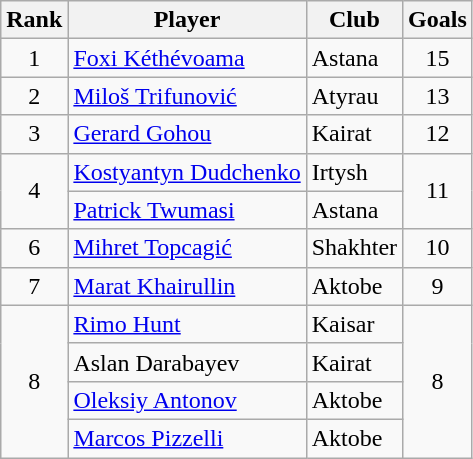<table class="wikitable" style="text-align:center;">
<tr>
<th>Rank</th>
<th>Player</th>
<th>Club</th>
<th>Goals</th>
</tr>
<tr>
<td rowspan="1">1</td>
<td align="left"> <a href='#'>Foxi Kéthévoama</a></td>
<td align="left">Astana</td>
<td rowspan="1">15</td>
</tr>
<tr>
<td rowspan="1">2</td>
<td align="left"> <a href='#'>Miloš Trifunović</a></td>
<td align="left">Atyrau</td>
<td rowspan="1">13</td>
</tr>
<tr>
<td rowspan="1">3</td>
<td align="left"> <a href='#'>Gerard Gohou</a></td>
<td align="left">Kairat</td>
<td rowspan="1">12</td>
</tr>
<tr>
<td rowspan="2">4</td>
<td align="left"> <a href='#'>Kostyantyn Dudchenko</a></td>
<td align="left">Irtysh</td>
<td rowspan="2">11</td>
</tr>
<tr>
<td align="left"> <a href='#'>Patrick Twumasi</a></td>
<td align="left">Astana</td>
</tr>
<tr>
<td rowspan="1">6</td>
<td align="left"> <a href='#'>Mihret Topcagić</a></td>
<td align="left">Shakhter</td>
<td rowspan="1">10</td>
</tr>
<tr>
<td rowspan="1">7</td>
<td align="left"> <a href='#'>Marat Khairullin</a></td>
<td align="left">Aktobe</td>
<td rowspan="1">9</td>
</tr>
<tr>
<td rowspan="4">8</td>
<td align="left"> <a href='#'>Rimo Hunt</a></td>
<td align="left">Kaisar</td>
<td rowspan="4">8</td>
</tr>
<tr>
<td align="left"> Aslan Darabayev</td>
<td align="left">Kairat</td>
</tr>
<tr>
<td align="left"> <a href='#'>Oleksiy Antonov</a></td>
<td align="left">Aktobe</td>
</tr>
<tr>
<td align="left"> <a href='#'>Marcos Pizzelli</a></td>
<td align="left">Aktobe</td>
</tr>
</table>
